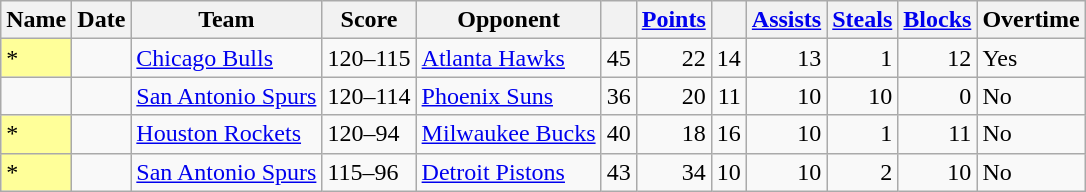<table class="wikitable sortable">
<tr>
<th scope="col">Name</th>
<th scope="col">Date</th>
<th scope="col">Team</th>
<th scope="col">Score</th>
<th scope="col">Opponent</th>
<th scope="col"></th>
<th scope="col"><a href='#'>Points</a></th>
<th scope="col"></th>
<th scope="col"><a href='#'>Assists</a></th>
<th scope="col"><a href='#'>Steals</a></th>
<th scope="col"><a href='#'>Blocks</a></th>
<th scope="col" class=unsortable>Overtime</th>
</tr>
<tr>
<td scope="row" bgcolor="#FFFF99">*</td>
<td></td>
<td style="text-align:left;"><a href='#'>Chicago Bulls</a></td>
<td>120–115</td>
<td style="text-align:left;"><a href='#'>Atlanta Hawks</a></td>
<td align=right>45</td>
<td align=right>22</td>
<td align=right>14</td>
<td align=right>13</td>
<td align=right>1</td>
<td align=right>12</td>
<td>Yes</td>
</tr>
<tr>
<td scope="row"></td>
<td></td>
<td style="text-align:left;"><a href='#'>San Antonio Spurs</a></td>
<td>120–114</td>
<td style="text-align:left;"><a href='#'>Phoenix Suns</a></td>
<td align=right>36</td>
<td align=right>20</td>
<td align=right>11</td>
<td align=right>10</td>
<td align=right>10</td>
<td align=right>0</td>
<td>No</td>
</tr>
<tr>
<td scope="row" bgcolor="#FFFF99">*</td>
<td></td>
<td style="text-align:left;"><a href='#'>Houston Rockets</a></td>
<td>120–94</td>
<td style="text-align:left;"><a href='#'>Milwaukee Bucks</a></td>
<td align=right>40</td>
<td align=right>18</td>
<td align=right>16</td>
<td align=right>10</td>
<td align=right>1</td>
<td align=right>11</td>
<td>No</td>
</tr>
<tr>
<td scope="row" bgcolor="#FFFF99">*</td>
<td></td>
<td style="text-align:left;"><a href='#'>San Antonio Spurs</a></td>
<td>115–96</td>
<td style="text-align:left;"><a href='#'>Detroit Pistons</a></td>
<td align=right>43</td>
<td align=right>34</td>
<td align=right>10</td>
<td align=right>10</td>
<td align=right>2</td>
<td align=right>10</td>
<td>No</td>
</tr>
</table>
